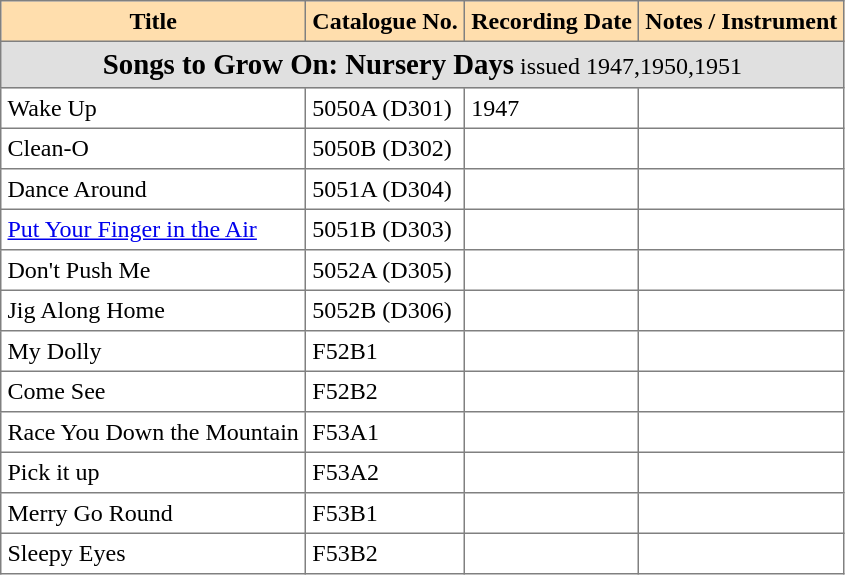<table border="2" cellspacing="0" cellpadding="4" rules="all" class="hintergrundfarbe1 rahmenfarbe1" style="margin:1em 1em 1em 0; border-style:solid; border-width:1px; border-collapse:collapse; empty-cells:show; ">
<tr bgcolor='#FFDEAD'>
<th>Title</th>
<th>Catalogue No.</th>
<th>Recording Date</th>
<th>Notes / Instrument</th>
</tr>
<tr --->
<td bgcolor='#E0E0E0' colspan='4' align='center'><big><strong>Songs to Grow On: Nursery Days</strong></big> issued 1947,1950,1951</td>
</tr>
<tr --->
<td>Wake Up</td>
<td>5050A (D301)</td>
<td>1947</td>
<td></td>
</tr>
<tr --->
<td>Clean-O</td>
<td>5050B (D302)</td>
<td></td>
<td></td>
</tr>
<tr --->
<td>Dance Around</td>
<td>5051A (D304)</td>
<td></td>
<td></td>
</tr>
<tr --->
<td><a href='#'>Put Your Finger in the Air</a></td>
<td>5051B (D303)</td>
<td></td>
<td></td>
</tr>
<tr --->
<td>Don't Push Me</td>
<td>5052A (D305)</td>
<td></td>
<td></td>
</tr>
<tr --->
<td>Jig Along Home</td>
<td>5052B (D306)</td>
<td></td>
<td></td>
</tr>
<tr --->
<td>My Dolly</td>
<td>F52B1</td>
<td></td>
<td></td>
</tr>
<tr --->
<td>Come See</td>
<td>F52B2</td>
<td></td>
<td></td>
</tr>
<tr --->
<td>Race You Down the Mountain</td>
<td>F53A1</td>
<td></td>
<td></td>
</tr>
<tr --->
<td>Pick it up</td>
<td>F53A2</td>
<td></td>
<td></td>
</tr>
<tr --->
<td>Merry Go Round</td>
<td>F53B1</td>
<td></td>
<td></td>
</tr>
<tr --->
<td>Sleepy Eyes</td>
<td>F53B2</td>
<td></td>
<td></td>
</tr>
</table>
